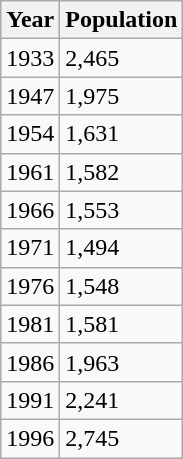<table class="wikitable">
<tr>
<th>Year</th>
<th>Population</th>
</tr>
<tr>
<td>1933</td>
<td>2,465</td>
</tr>
<tr>
<td>1947</td>
<td>1,975</td>
</tr>
<tr>
<td>1954</td>
<td>1,631</td>
</tr>
<tr>
<td>1961</td>
<td>1,582</td>
</tr>
<tr>
<td>1966</td>
<td>1,553</td>
</tr>
<tr>
<td>1971</td>
<td>1,494</td>
</tr>
<tr>
<td>1976</td>
<td>1,548</td>
</tr>
<tr>
<td>1981</td>
<td>1,581</td>
</tr>
<tr>
<td>1986</td>
<td>1,963</td>
</tr>
<tr>
<td>1991</td>
<td>2,241</td>
</tr>
<tr>
<td>1996</td>
<td>2,745</td>
</tr>
</table>
